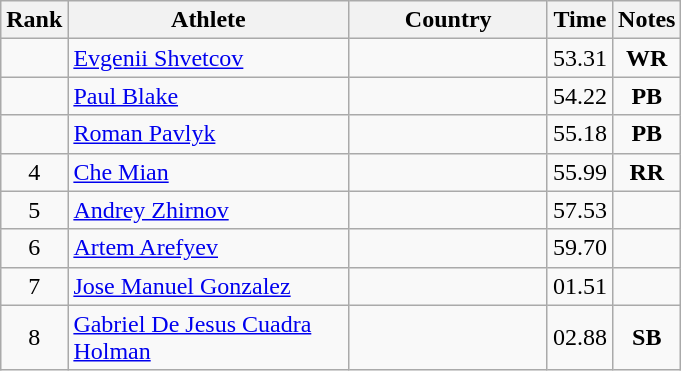<table class="wikitable sortable" style="text-align:center">
<tr>
<th>Rank</th>
<th style="width:180px">Athlete</th>
<th style="width:125px">Country</th>
<th>Time</th>
<th>Notes</th>
</tr>
<tr>
<td></td>
<td style="text-align:left;"><a href='#'>Evgenii Shvetcov</a></td>
<td style="text-align:left;"></td>
<td>53.31</td>
<td><strong>WR</strong></td>
</tr>
<tr>
<td></td>
<td style="text-align:left;"><a href='#'>Paul Blake</a></td>
<td style="text-align:left;"></td>
<td>54.22</td>
<td><strong>PB</strong></td>
</tr>
<tr>
<td></td>
<td style="text-align:left;"><a href='#'>Roman Pavlyk</a></td>
<td style="text-align:left;"></td>
<td>55.18</td>
<td><strong>PB</strong></td>
</tr>
<tr>
<td>4</td>
<td style="text-align:left;"><a href='#'>Che Mian</a></td>
<td style="text-align:left;"></td>
<td>55.99</td>
<td><strong>RR</strong></td>
</tr>
<tr>
<td>5</td>
<td style="text-align:left;"><a href='#'>Andrey Zhirnov</a></td>
<td style="text-align:left;"></td>
<td>57.53</td>
<td></td>
</tr>
<tr>
<td>6</td>
<td style="text-align:left;"><a href='#'>Artem Arefyev</a></td>
<td style="text-align:left;"></td>
<td>59.70</td>
<td></td>
</tr>
<tr>
<td>7</td>
<td style="text-align:left;"><a href='#'>Jose Manuel Gonzalez</a></td>
<td style="text-align:left;"></td>
<td>01.51</td>
<td></td>
</tr>
<tr>
<td>8</td>
<td style="text-align:left;"><a href='#'>Gabriel De Jesus Cuadra Holman</a></td>
<td style="text-align:left;"></td>
<td>02.88</td>
<td><strong>SB</strong></td>
</tr>
</table>
